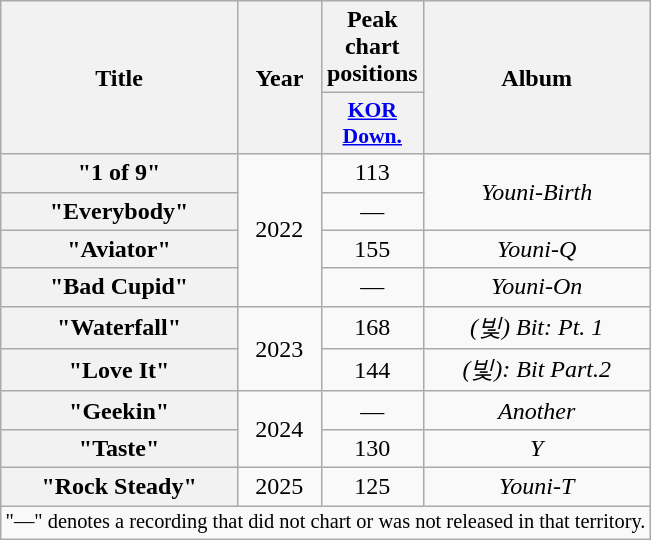<table class="wikitable plainrowheaders" style="text-align:center">
<tr>
<th scope="col" rowspan="2">Title</th>
<th scope="col" rowspan="2">Year</th>
<th scope="col" colspan="1">Peak chart positions</th>
<th scope="col" rowspan="2">Album</th>
</tr>
<tr>
<th scope="col" style="font-size:90%; width:2.5em"><a href='#'>KOR<br>Down.</a><br></th>
</tr>
<tr>
<th scope="row">"1 of 9"</th>
<td rowspan="4">2022</td>
<td>113</td>
<td rowspan="2"><em>Youni-Birth</em></td>
</tr>
<tr>
<th scope="row">"Everybody"</th>
<td>—</td>
</tr>
<tr>
<th scope="row">"Aviator"</th>
<td>155</td>
<td><em>Youni-Q</em></td>
</tr>
<tr>
<th scope="row">"Bad Cupid"</th>
<td>—</td>
<td><em>Youni-On</em></td>
</tr>
<tr>
<th scope="row">"Waterfall"</th>
<td rowspan="2">2023</td>
<td>168</td>
<td><em>(빛) Bit: Pt. 1</em></td>
</tr>
<tr>
<th scope="row">"Love It"</th>
<td>144</td>
<td><em>(빛): Bit Part.2</em></td>
</tr>
<tr>
<th scope="row">"Geekin"</th>
<td rowspan="2">2024</td>
<td>—</td>
<td><em>Another</em></td>
</tr>
<tr>
<th scope="row">"Taste"</th>
<td>130</td>
<td><em>Y</em></td>
</tr>
<tr>
<th scope="row">"Rock Steady"</th>
<td>2025</td>
<td>125</td>
<td><em>Youni-T</em></td>
</tr>
<tr>
<td colspan="6" style="font-size:85%">"—" denotes a recording that did not chart or was not released in that territory.</td>
</tr>
</table>
